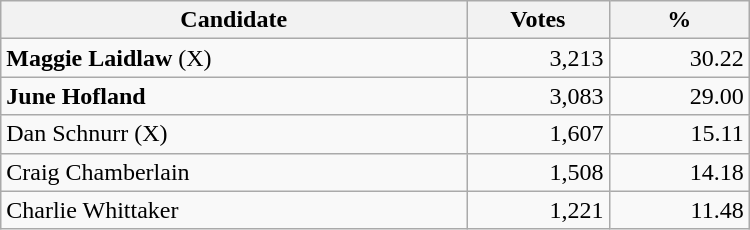<table style="width:500px;" class="wikitable">
<tr>
<th align="center">Candidate</th>
<th align="center">Votes</th>
<th align="center">%</th>
</tr>
<tr>
<td align="left"><strong>Maggie Laidlaw</strong> (X)</td>
<td align="right">3,213</td>
<td align="right">30.22</td>
</tr>
<tr>
<td align="left"><strong>June Hofland</strong></td>
<td align="right">3,083</td>
<td align="right">29.00</td>
</tr>
<tr>
<td align="left">Dan Schnurr (X)</td>
<td align="right">1,607</td>
<td align="right">15.11</td>
</tr>
<tr>
<td align="left">Craig Chamberlain</td>
<td align="right">1,508</td>
<td align="right">14.18</td>
</tr>
<tr>
<td align="left">Charlie Whittaker</td>
<td align="right">1,221</td>
<td align="right">11.48</td>
</tr>
</table>
